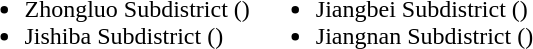<table>
<tr>
<td valign="top"><br><ul><li>Zhongluo Subdistrict ()</li><li>Jishiba Subdistrict ()</li></ul></td>
<td valign="top"><br><ul><li>Jiangbei Subdistrict ()</li><li>Jiangnan Subdistrict ()</li></ul></td>
</tr>
</table>
